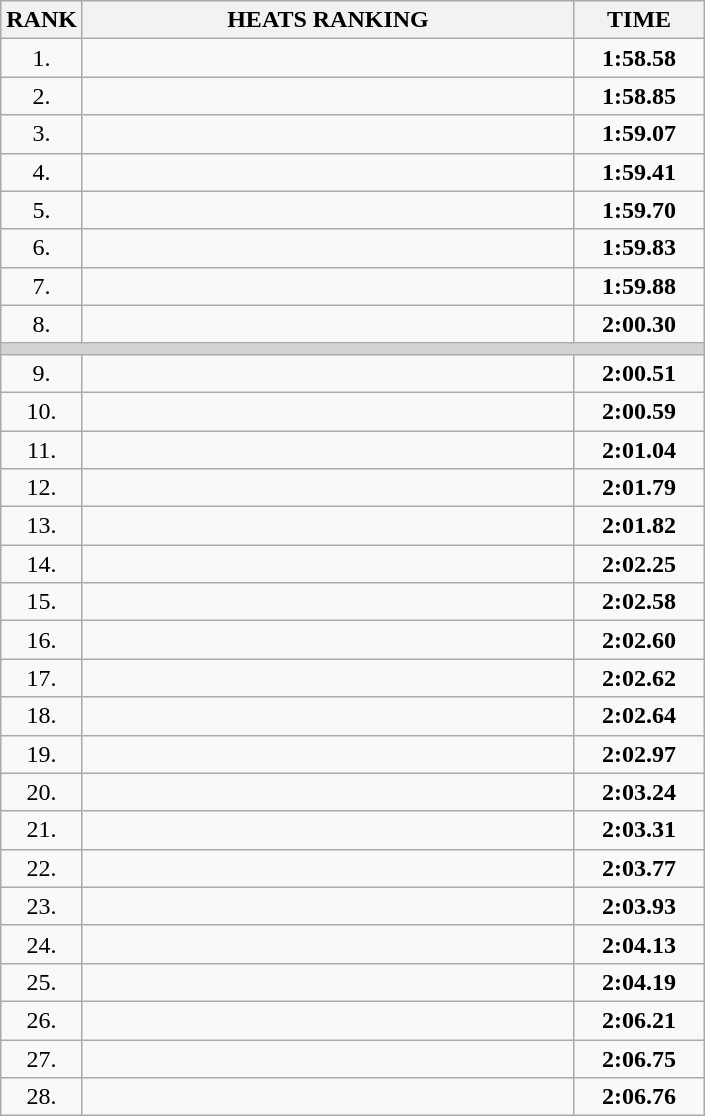<table class="wikitable">
<tr>
<th>RANK</th>
<th style="width: 20em">HEATS RANKING</th>
<th style="width: 5em">TIME</th>
</tr>
<tr>
<td align="center">1.</td>
<td></td>
<td align="center"><strong>1:58.58</strong></td>
</tr>
<tr>
<td align="center">2.</td>
<td></td>
<td align="center"><strong>1:58.85</strong></td>
</tr>
<tr>
<td align="center">3.</td>
<td></td>
<td align="center"><strong>1:59.07</strong></td>
</tr>
<tr>
<td align="center">4.</td>
<td></td>
<td align="center"><strong>1:59.41</strong></td>
</tr>
<tr>
<td align="center">5.</td>
<td></td>
<td align="center"><strong>1:59.70 </strong></td>
</tr>
<tr>
<td align="center">6.</td>
<td></td>
<td align="center"><strong>1:59.83</strong></td>
</tr>
<tr>
<td align="center">7.</td>
<td></td>
<td align="center"><strong>1:59.88</strong></td>
</tr>
<tr>
<td align="center">8.</td>
<td></td>
<td align="center"><strong>2:00.30</strong></td>
</tr>
<tr>
<td colspan=3 bgcolor=lightgray></td>
</tr>
<tr>
<td align="center">9.</td>
<td></td>
<td align="center"><strong>2:00.51 </strong></td>
</tr>
<tr>
<td align="center">10.</td>
<td></td>
<td align="center"><strong>2:00.59 </strong></td>
</tr>
<tr>
<td align="center">11.</td>
<td></td>
<td align="center"><strong>2:01.04 </strong></td>
</tr>
<tr>
<td align="center">12.</td>
<td></td>
<td align="center"><strong>2:01.79 </strong></td>
</tr>
<tr>
<td align="center">13.</td>
<td></td>
<td align="center"><strong>2:01.82 </strong></td>
</tr>
<tr>
<td align="center">14.</td>
<td></td>
<td align="center"><strong>2:02.25 </strong></td>
</tr>
<tr>
<td align="center">15.</td>
<td></td>
<td align="center"><strong>2:02.58 </strong></td>
</tr>
<tr>
<td align="center">16.</td>
<td></td>
<td align="center"><strong>2:02.60 </strong></td>
</tr>
<tr>
<td align="center">17.</td>
<td></td>
<td align="center"><strong>2:02.62 </strong></td>
</tr>
<tr>
<td align="center">18.</td>
<td></td>
<td align="center"><strong>2:02.64 </strong></td>
</tr>
<tr>
<td align="center">19.</td>
<td></td>
<td align="center"><strong>2:02.97 </strong></td>
</tr>
<tr>
<td align="center">20.</td>
<td></td>
<td align="center"><strong>2:03.24 </strong></td>
</tr>
<tr>
<td align="center">21.</td>
<td></td>
<td align="center"><strong>2:03.31 </strong></td>
</tr>
<tr>
<td align="center">22.</td>
<td></td>
<td align="center"><strong>2:03.77 </strong></td>
</tr>
<tr>
<td align="center">23.</td>
<td></td>
<td align="center"><strong>2:03.93 </strong></td>
</tr>
<tr>
<td align="center">24.</td>
<td></td>
<td align="center"><strong>2:04.13 </strong></td>
</tr>
<tr>
<td align="center">25.</td>
<td></td>
<td align="center"><strong>2:04.19 </strong></td>
</tr>
<tr>
<td align="center">26.</td>
<td></td>
<td align="center"><strong>2:06.21 </strong></td>
</tr>
<tr>
<td align="center">27.</td>
<td></td>
<td align="center"><strong>2:06.75 </strong></td>
</tr>
<tr>
<td align="center">28.</td>
<td></td>
<td align="center"><strong>2:06.76 </strong></td>
</tr>
</table>
